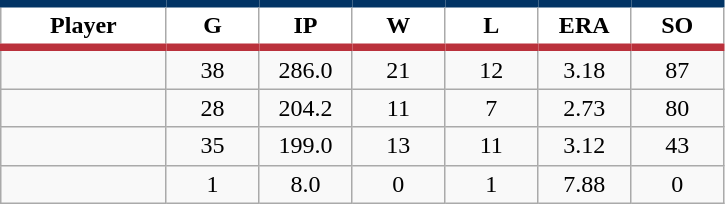<table class="wikitable sortable">
<tr>
<th style="background:#FFFFFF; border-top:#023465 5px solid; border-bottom:#ba313c 5px solid;" width="16%">Player</th>
<th style="background:#FFFFFF; border-top:#023465 5px solid; border-bottom:#ba313c 5px solid;" width="9%">G</th>
<th style="background:#FFFFFF; border-top:#023465 5px solid; border-bottom:#ba313c 5px solid;" width="9%">IP</th>
<th style="background:#FFFFFF; border-top:#023465 5px solid; border-bottom:#ba313c 5px solid;" width="9%">W</th>
<th style="background:#FFFFFF; border-top:#023465 5px solid; border-bottom:#ba313c 5px solid;" width="9%">L</th>
<th style="background:#FFFFFF; border-top:#023465 5px solid; border-bottom:#ba313c 5px solid;" width="9%">ERA</th>
<th style="background:#FFFFFF; border-top:#023465 5px solid; border-bottom:#ba313c 5px solid;" width="9%">SO</th>
</tr>
<tr align="center">
<td></td>
<td>38</td>
<td>286.0</td>
<td>21</td>
<td>12</td>
<td>3.18</td>
<td>87</td>
</tr>
<tr align="center">
<td></td>
<td>28</td>
<td>204.2</td>
<td>11</td>
<td>7</td>
<td>2.73</td>
<td>80</td>
</tr>
<tr align="center">
<td></td>
<td>35</td>
<td>199.0</td>
<td>13</td>
<td>11</td>
<td>3.12</td>
<td>43</td>
</tr>
<tr align="center">
<td></td>
<td>1</td>
<td>8.0</td>
<td>0</td>
<td>1</td>
<td>7.88</td>
<td>0</td>
</tr>
</table>
